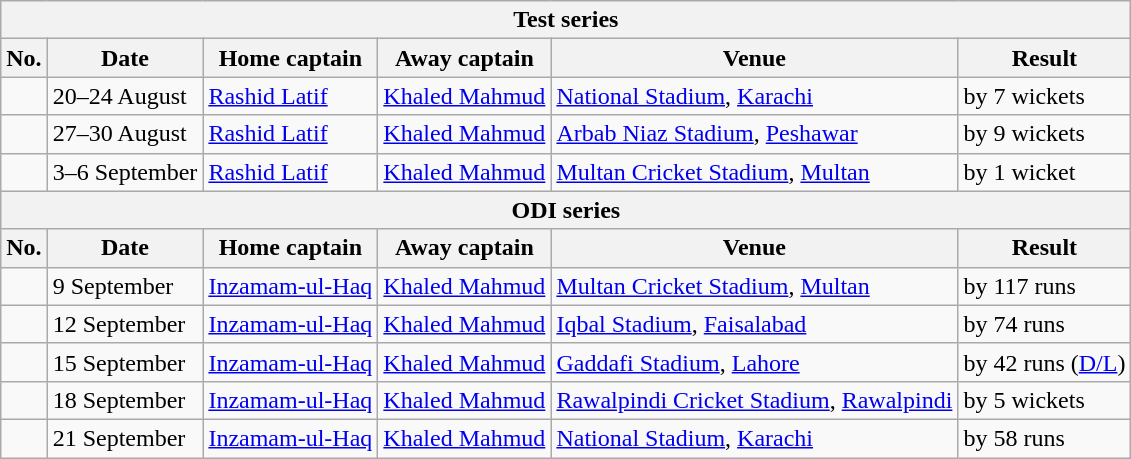<table class="wikitable">
<tr>
<th colspan="9">Test series</th>
</tr>
<tr>
<th>No.</th>
<th>Date</th>
<th>Home captain</th>
<th>Away captain</th>
<th>Venue</th>
<th>Result</th>
</tr>
<tr>
<td></td>
<td>20–24 August</td>
<td><a href='#'>Rashid Latif</a></td>
<td><a href='#'>Khaled Mahmud</a></td>
<td><a href='#'>National Stadium</a>, <a href='#'>Karachi</a></td>
<td> by 7 wickets</td>
</tr>
<tr>
<td></td>
<td>27–30 August</td>
<td><a href='#'>Rashid Latif</a></td>
<td><a href='#'>Khaled Mahmud</a></td>
<td><a href='#'>Arbab Niaz Stadium</a>, <a href='#'>Peshawar</a></td>
<td> by 9 wickets</td>
</tr>
<tr>
<td></td>
<td>3–6 September</td>
<td><a href='#'>Rashid Latif</a></td>
<td><a href='#'>Khaled Mahmud</a></td>
<td><a href='#'>Multan Cricket Stadium</a>, <a href='#'>Multan</a></td>
<td> by 1 wicket</td>
</tr>
<tr>
<th colspan="9">ODI series</th>
</tr>
<tr>
<th>No.</th>
<th>Date</th>
<th>Home captain</th>
<th>Away captain</th>
<th>Venue</th>
<th>Result</th>
</tr>
<tr>
<td></td>
<td>9 September</td>
<td><a href='#'>Inzamam-ul-Haq</a></td>
<td><a href='#'>Khaled Mahmud</a></td>
<td><a href='#'>Multan Cricket Stadium</a>, <a href='#'>Multan</a></td>
<td> by 117 runs</td>
</tr>
<tr>
<td></td>
<td>12 September</td>
<td><a href='#'>Inzamam-ul-Haq</a></td>
<td><a href='#'>Khaled Mahmud</a></td>
<td><a href='#'>Iqbal Stadium</a>, <a href='#'>Faisalabad</a></td>
<td> by 74 runs</td>
</tr>
<tr>
<td></td>
<td>15 September</td>
<td><a href='#'>Inzamam-ul-Haq</a></td>
<td><a href='#'>Khaled Mahmud</a></td>
<td><a href='#'>Gaddafi Stadium</a>, <a href='#'>Lahore</a></td>
<td> by 42 runs (<a href='#'>D/L</a>)</td>
</tr>
<tr>
<td></td>
<td>18 September</td>
<td><a href='#'>Inzamam-ul-Haq</a></td>
<td><a href='#'>Khaled Mahmud</a></td>
<td><a href='#'>Rawalpindi Cricket Stadium</a>, <a href='#'>Rawalpindi</a></td>
<td> by 5 wickets</td>
</tr>
<tr>
<td></td>
<td>21 September</td>
<td><a href='#'>Inzamam-ul-Haq</a></td>
<td><a href='#'>Khaled Mahmud</a></td>
<td><a href='#'>National Stadium</a>, <a href='#'>Karachi</a></td>
<td> by 58 runs</td>
</tr>
</table>
